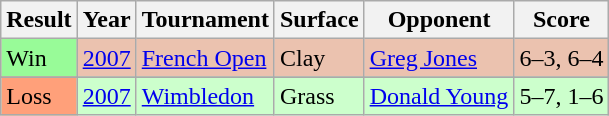<table class="sortable wikitable">
<tr>
<th>Result</th>
<th>Year</th>
<th>Tournament</th>
<th>Surface</th>
<th>Opponent</th>
<th class="unsortable">Score</th>
</tr>
<tr style="background:#ebc2af;">
<td style="background:#98fb98;">Win</td>
<td><a href='#'>2007</a></td>
<td><a href='#'>French Open</a></td>
<td>Clay</td>
<td> <a href='#'>Greg Jones</a></td>
<td>6–3, 6–4</td>
</tr>
<tr>
</tr>
<tr style="background:#CCFFCC;">
<td style="background:#ffa07a;">Loss</td>
<td><a href='#'>2007</a></td>
<td><a href='#'>Wimbledon</a></td>
<td>Grass</td>
<td> <a href='#'>Donald Young</a></td>
<td>5–7, 1–6</td>
</tr>
</table>
